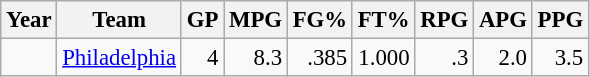<table class="wikitable sortable" style="font-size:95%; text-align:right;">
<tr>
<th>Year</th>
<th>Team</th>
<th>GP</th>
<th>MPG</th>
<th>FG%</th>
<th>FT%</th>
<th>RPG</th>
<th>APG</th>
<th>PPG</th>
</tr>
<tr>
<td style="text-align:left;"></td>
<td style="text-align:left;"><a href='#'>Philadelphia</a></td>
<td>4</td>
<td>8.3</td>
<td>.385</td>
<td>1.000</td>
<td>.3</td>
<td>2.0</td>
<td>3.5</td>
</tr>
</table>
